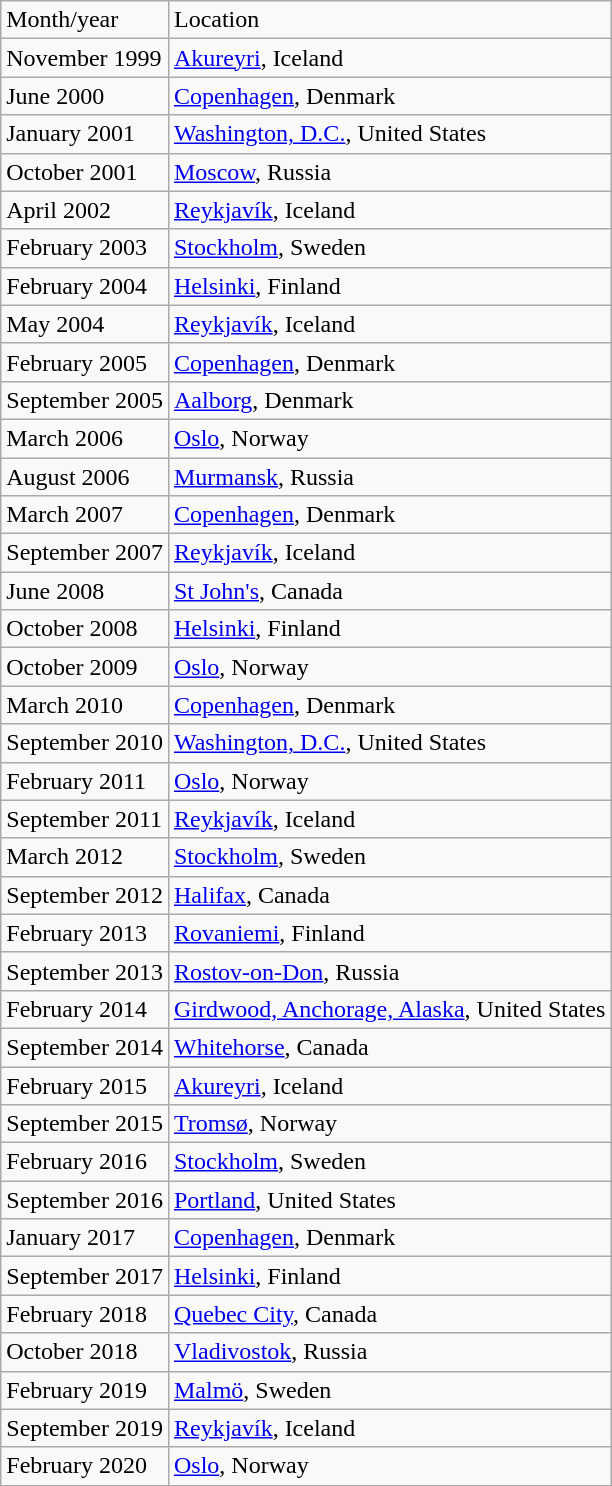<table class="wikitable">
<tr>
<td>Month/year</td>
<td>Location</td>
</tr>
<tr>
<td>November 1999</td>
<td><a href='#'>Akureyri</a>, Iceland</td>
</tr>
<tr>
<td>June 2000</td>
<td><a href='#'>Copenhagen</a>, Denmark</td>
</tr>
<tr>
<td>January 2001</td>
<td><a href='#'>Washington, D.C.</a>, United States</td>
</tr>
<tr>
<td>October 2001</td>
<td><a href='#'>Moscow</a>, Russia</td>
</tr>
<tr>
<td>April 2002</td>
<td><a href='#'>Reykjavík</a>, Iceland</td>
</tr>
<tr>
<td>February 2003</td>
<td><a href='#'>Stockholm</a>, Sweden</td>
</tr>
<tr>
<td>February 2004</td>
<td><a href='#'>Helsinki</a>, Finland</td>
</tr>
<tr>
<td>May 2004</td>
<td><a href='#'>Reykjavík</a>, Iceland</td>
</tr>
<tr>
<td>February 2005</td>
<td><a href='#'>Copenhagen</a>, Denmark</td>
</tr>
<tr>
<td>September 2005</td>
<td><a href='#'>Aalborg</a>, Denmark</td>
</tr>
<tr>
<td>March 2006</td>
<td><a href='#'>Oslo</a>, Norway</td>
</tr>
<tr>
<td>August 2006</td>
<td><a href='#'>Murmansk</a>, Russia</td>
</tr>
<tr>
<td>March 2007</td>
<td><a href='#'>Copenhagen</a>, Denmark</td>
</tr>
<tr>
<td>September 2007</td>
<td><a href='#'>Reykjavík</a>, Iceland</td>
</tr>
<tr>
<td>June 2008</td>
<td><a href='#'>St John's</a>, Canada</td>
</tr>
<tr>
<td>October 2008</td>
<td><a href='#'>Helsinki</a>, Finland</td>
</tr>
<tr>
<td>October 2009</td>
<td><a href='#'>Oslo</a>, Norway</td>
</tr>
<tr>
<td>March 2010</td>
<td><a href='#'>Copenhagen</a>, Denmark</td>
</tr>
<tr>
<td>September 2010</td>
<td><a href='#'>Washington, D.C.</a>, United States</td>
</tr>
<tr>
<td>February 2011</td>
<td><a href='#'>Oslo</a>, Norway</td>
</tr>
<tr>
<td>September 2011</td>
<td><a href='#'>Reykjavík</a>, Iceland</td>
</tr>
<tr>
<td>March 2012</td>
<td><a href='#'>Stockholm</a>, Sweden</td>
</tr>
<tr>
<td>September 2012</td>
<td><a href='#'>Halifax</a>, Canada</td>
</tr>
<tr>
<td>February 2013</td>
<td><a href='#'>Rovaniemi</a>, Finland</td>
</tr>
<tr>
<td>September 2013</td>
<td><a href='#'>Rostov-on-Don</a>, Russia</td>
</tr>
<tr>
<td>February 2014</td>
<td><a href='#'>Girdwood, Anchorage, Alaska</a>, United States</td>
</tr>
<tr>
<td>September 2014</td>
<td><a href='#'>Whitehorse</a>, Canada</td>
</tr>
<tr>
<td>February 2015</td>
<td><a href='#'>Akureyri</a>, Iceland</td>
</tr>
<tr>
<td>September 2015</td>
<td><a href='#'>Tromsø</a>, Norway</td>
</tr>
<tr>
<td>February 2016</td>
<td><a href='#'>Stockholm</a>, Sweden</td>
</tr>
<tr>
<td>September 2016</td>
<td><a href='#'>Portland</a>, United States</td>
</tr>
<tr>
<td>January 2017</td>
<td><a href='#'>Copenhagen</a>, Denmark</td>
</tr>
<tr>
<td>September 2017</td>
<td><a href='#'>Helsinki</a>, Finland</td>
</tr>
<tr>
<td>February 2018</td>
<td><a href='#'>Quebec City</a>, Canada</td>
</tr>
<tr>
<td>October 2018</td>
<td><a href='#'>Vladivostok</a>, Russia</td>
</tr>
<tr>
<td>February 2019</td>
<td><a href='#'>Malmö</a>, Sweden</td>
</tr>
<tr>
<td>September 2019</td>
<td><a href='#'>Reykjavík</a>, Iceland</td>
</tr>
<tr>
<td>February 2020</td>
<td><a href='#'>Oslo</a>, Norway</td>
</tr>
</table>
